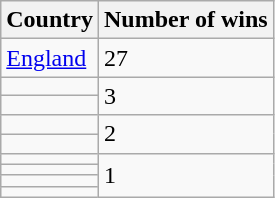<table class="wikitable">
<tr>
<th>Country</th>
<th>Number of wins</th>
</tr>
<tr>
<td> <a href='#'>England</a></td>
<td>27</td>
</tr>
<tr>
<td></td>
<td rowspan="2">3</td>
</tr>
<tr>
<td></td>
</tr>
<tr>
<td></td>
<td rowspan="2">2</td>
</tr>
<tr>
<td></td>
</tr>
<tr>
<td></td>
<td rowspan="4">1</td>
</tr>
<tr>
<td></td>
</tr>
<tr>
<td></td>
</tr>
<tr>
<td></td>
</tr>
</table>
